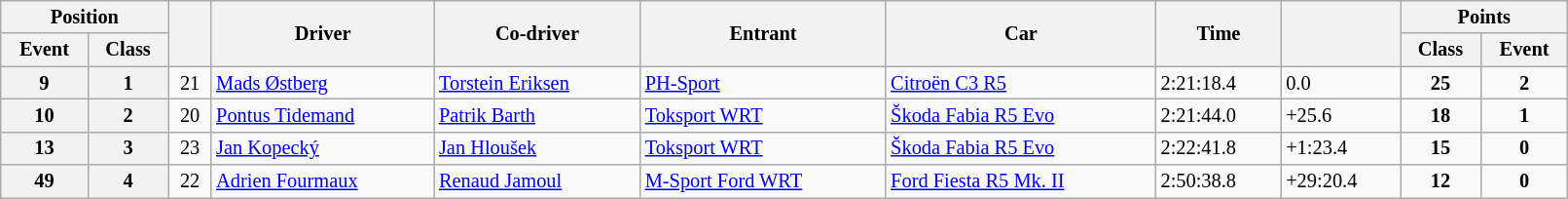<table class="wikitable" width=85% style="font-size: 85%;">
<tr>
<th colspan="2">Position</th>
<th rowspan="2"></th>
<th rowspan="2">Driver</th>
<th rowspan="2">Co-driver</th>
<th rowspan="2">Entrant</th>
<th rowspan="2">Car</th>
<th rowspan="2">Time</th>
<th rowspan="2"></th>
<th colspan="2">Points</th>
</tr>
<tr>
<th>Event</th>
<th>Class</th>
<th>Class</th>
<th>Event</th>
</tr>
<tr>
<th>9</th>
<th>1</th>
<td align="center">21</td>
<td><a href='#'>Mads Østberg</a></td>
<td><a href='#'>Torstein Eriksen</a></td>
<td><a href='#'>PH-Sport</a></td>
<td><a href='#'>Citroën C3 R5</a></td>
<td>2:21:18.4</td>
<td>0.0</td>
<td align="center"><strong>25</strong></td>
<td align="center"><strong>2</strong></td>
</tr>
<tr>
<th>10</th>
<th>2</th>
<td align="center">20</td>
<td><a href='#'>Pontus Tidemand</a></td>
<td><a href='#'>Patrik Barth</a></td>
<td><a href='#'>Toksport WRT</a></td>
<td><a href='#'>Škoda Fabia R5 Evo</a></td>
<td>2:21:44.0</td>
<td>+25.6</td>
<td align="center"><strong>18</strong></td>
<td align="center"><strong>1</strong></td>
</tr>
<tr>
<th>13</th>
<th>3</th>
<td align="center">23</td>
<td><a href='#'>Jan Kopecký</a></td>
<td><a href='#'>Jan Hloušek</a></td>
<td><a href='#'>Toksport WRT</a></td>
<td><a href='#'>Škoda Fabia R5 Evo</a></td>
<td>2:22:41.8</td>
<td>+1:23.4</td>
<td align="center"><strong>15</strong></td>
<td align="center"><strong>0</strong></td>
</tr>
<tr>
<th>49</th>
<th>4</th>
<td align="center">22</td>
<td><a href='#'>Adrien Fourmaux</a></td>
<td><a href='#'>Renaud Jamoul</a></td>
<td><a href='#'>M-Sport Ford WRT</a></td>
<td><a href='#'>Ford Fiesta R5 Mk. II</a></td>
<td>2:50:38.8</td>
<td>+29:20.4</td>
<td align="center"><strong>12</strong></td>
<td align="center"><strong>0</strong></td>
</tr>
</table>
